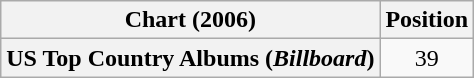<table class="wikitable plainrowheaders" style="text-align:center">
<tr>
<th scope="col">Chart (2006)</th>
<th scope="col">Position</th>
</tr>
<tr>
<th scope="row">US Top Country Albums (<em>Billboard</em>)</th>
<td>39</td>
</tr>
</table>
